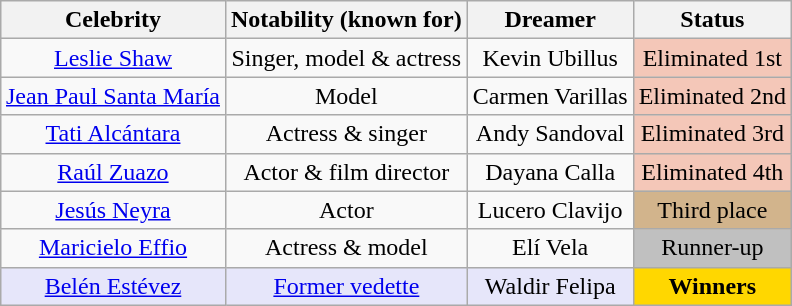<table class= "wikitable sortable" style="text-align: center; margin:auto; align: center">
<tr>
<th>Celebrity</th>
<th>Notability (known for)</th>
<th>Dreamer</th>
<th>Status</th>
</tr>
<tr>
<td><a href='#'>Leslie Shaw</a></td>
<td>Singer, model & actress</td>
<td>Kevin Ubillus</td>
<td style="background:#f4c7b8;">Eliminated 1st<br></td>
</tr>
<tr>
<td><a href='#'>Jean Paul Santa María</a></td>
<td>Model</td>
<td>Carmen Varillas</td>
<td style="background:#f4c7b8;">Eliminated 2nd<br></td>
</tr>
<tr>
<td><a href='#'>Tati Alcántara</a></td>
<td>Actress & singer</td>
<td>Andy Sandoval</td>
<td style="background:#f4c7b8;">Eliminated 3rd<br></td>
</tr>
<tr>
<td><a href='#'>Raúl Zuazo</a></td>
<td>Actor & film director</td>
<td>Dayana Calla</td>
<td style="background:#f4c7b8;">Eliminated 4th<br></td>
</tr>
<tr>
<td><a href='#'>Jesús Neyra</a></td>
<td>Actor</td>
<td>Lucero Clavijo</td>
<td style="background:tan;">Third place<br></td>
</tr>
<tr>
<td><a href='#'>Maricielo Effio</a></td>
<td>Actress & model</td>
<td>Elí Vela</td>
<td style="background:silver;">Runner-up<br></td>
</tr>
<tr>
<td bgcolor=lavender><a href='#'>Belén Estévez</a></td>
<td bgcolor=lavender><a href='#'>Former vedette</a></td>
<td bgcolor=lavender>Waldir Felipa</td>
<td style="background:gold;"><strong>Winners</strong><br></td>
</tr>
</table>
